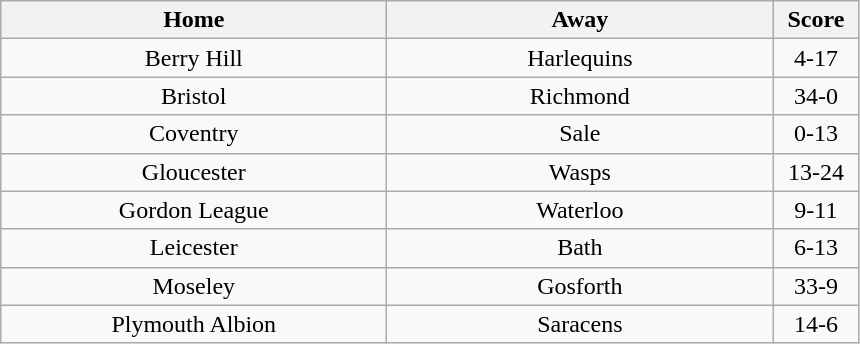<table class="wikitable" style="text-align: center">
<tr>
<th width=250>Home</th>
<th width=250>Away</th>
<th width=50>Score</th>
</tr>
<tr>
<td>Berry Hill</td>
<td>Harlequins</td>
<td>4-17</td>
</tr>
<tr>
<td>Bristol</td>
<td>Richmond</td>
<td>34-0</td>
</tr>
<tr>
<td>Coventry</td>
<td>Sale</td>
<td>0-13</td>
</tr>
<tr>
<td>Gloucester</td>
<td>Wasps</td>
<td>13-24</td>
</tr>
<tr>
<td>Gordon League</td>
<td>Waterloo</td>
<td>9-11</td>
</tr>
<tr>
<td>Leicester</td>
<td>Bath</td>
<td>6-13</td>
</tr>
<tr>
<td>Moseley</td>
<td>Gosforth</td>
<td>33-9</td>
</tr>
<tr>
<td>Plymouth Albion</td>
<td>Saracens</td>
<td>14-6</td>
</tr>
</table>
